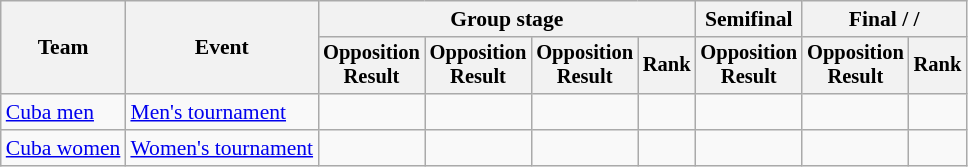<table class=wikitable style=font-size:90%;text-align:center>
<tr>
<th rowspan=2>Team</th>
<th rowspan=2>Event</th>
<th colspan=4>Group stage</th>
<th>Semifinal</th>
<th colspan=2>Final /  / </th>
</tr>
<tr style=font-size:95%>
<th>Opposition<br>Result</th>
<th>Opposition<br>Result</th>
<th>Opposition<br>Result</th>
<th>Rank</th>
<th>Opposition<br>Result</th>
<th>Opposition<br>Result</th>
<th>Rank</th>
</tr>
<tr>
<td align=left><a href='#'>Cuba men</a></td>
<td align=left><a href='#'>Men's tournament</a></td>
<td></td>
<td></td>
<td></td>
<td></td>
<td></td>
<td></td>
<td></td>
</tr>
<tr>
<td align=left><a href='#'>Cuba women</a></td>
<td align=left><a href='#'>Women's tournament</a></td>
<td></td>
<td></td>
<td></td>
<td></td>
<td></td>
<td></td>
<td></td>
</tr>
</table>
